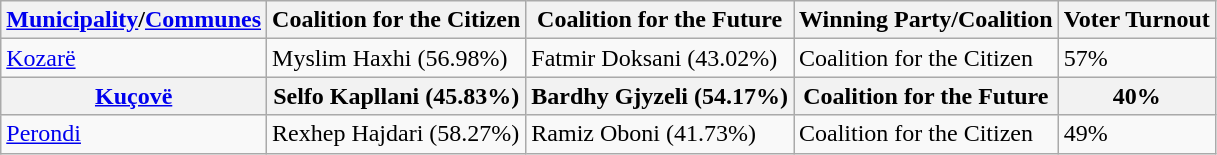<table class="wikitable">
<tr>
<th><a href='#'>Municipality</a>/<a href='#'>Communes</a></th>
<th>Coalition for the Citizen</th>
<th>Coalition for the Future</th>
<th>Winning Party/Coalition</th>
<th>Voter Turnout</th>
</tr>
<tr>
<td><a href='#'>Kozarë</a></td>
<td>Myslim Haxhi (56.98%)</td>
<td>Fatmir Doksani (43.02%)</td>
<td>Coalition for the Citizen</td>
<td>57%</td>
</tr>
<tr>
<th><a href='#'>Kuçovë</a></th>
<th>Selfo Kapllani (45.83%)</th>
<th>Bardhy Gjyzeli (54.17%)</th>
<th>Coalition for the Future</th>
<th>40%</th>
</tr>
<tr>
<td><a href='#'>Perondi</a></td>
<td>Rexhep Hajdari (58.27%)</td>
<td>Ramiz Oboni (41.73%)</td>
<td>Coalition for the Citizen</td>
<td>49%</td>
</tr>
</table>
